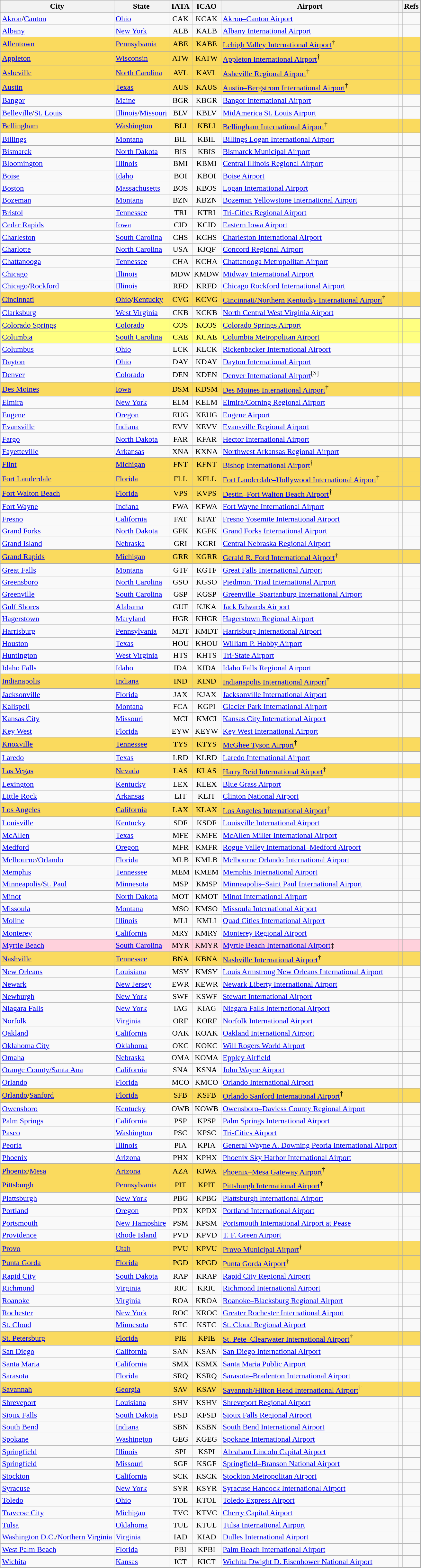<table class="sortable wikitable">
<tr>
<th>City</th>
<th>State</th>
<th>IATA</th>
<th>ICAO</th>
<th>Airport</th>
<th></th>
<th class="unsortable">Refs</th>
</tr>
<tr>
<td><a href='#'>Akron</a>/<a href='#'>Canton</a></td>
<td><a href='#'>Ohio</a></td>
<td align="center">CAK</td>
<td align=center>KCAK</td>
<td><a href='#'>Akron–Canton Airport</a></td>
<td></td>
<td align="center"></td>
</tr>
<tr>
<td><a href='#'>Albany</a></td>
<td><a href='#'>New York</a></td>
<td align="center">ALB</td>
<td align=center>KALB</td>
<td><a href='#'>Albany International Airport</a></td>
<td></td>
<td align="center"></td>
</tr>
<tr style="background-color:#fada5e">
<td><a href='#'>Allentown</a></td>
<td><a href='#'>Pennsylvania</a></td>
<td align="center">ABE</td>
<td align=center>KABE</td>
<td><a href='#'>Lehigh Valley International Airport</a><sup>†</sup></td>
<td></td>
<td align="center"></td>
</tr>
<tr style="background-color:#fada5e">
<td><a href='#'>Appleton</a></td>
<td><a href='#'>Wisconsin</a></td>
<td align="center">ATW</td>
<td align=center>KATW</td>
<td><a href='#'>Appleton International Airport</a><sup>†</sup></td>
<td></td>
<td align="center"></td>
</tr>
<tr style="background-color:#fada5e">
<td><a href='#'>Asheville</a></td>
<td><a href='#'>North Carolina</a></td>
<td align="center">AVL</td>
<td align=center>KAVL</td>
<td><a href='#'>Asheville Regional Airport</a><sup>†</sup></td>
<td></td>
<td align="center"></td>
</tr>
<tr style="background-color:#fada5e">
<td><a href='#'>Austin</a></td>
<td><a href='#'>Texas</a></td>
<td align="center">AUS</td>
<td align=center>KAUS</td>
<td><a href='#'>Austin–Bergstrom International Airport</a><sup>†</sup></td>
<td></td>
<td align="center"></td>
</tr>
<tr>
<td><a href='#'>Bangor</a></td>
<td><a href='#'>Maine</a></td>
<td align="center">BGR</td>
<td align=center>KBGR</td>
<td><a href='#'>Bangor International Airport</a></td>
<td></td>
<td align="center"></td>
</tr>
<tr>
<td><a href='#'>Belleville</a>/<a href='#'>St. Louis</a></td>
<td><a href='#'>Illinois</a>/<a href='#'>Missouri</a></td>
<td align="center">BLV</td>
<td align=center>KBLV</td>
<td><a href='#'>MidAmerica St. Louis Airport</a></td>
<td></td>
<td align="center"></td>
</tr>
<tr style="background-color:#fada5e">
<td><a href='#'>Bellingham</a></td>
<td><a href='#'>Washington</a></td>
<td align="center">BLI</td>
<td align=center>KBLI</td>
<td><a href='#'>Bellingham International Airport</a><sup>†</sup></td>
<td></td>
<td align="center"></td>
</tr>
<tr>
<td><a href='#'>Billings</a></td>
<td><a href='#'>Montana</a></td>
<td align="center">BIL</td>
<td align=center>KBIL</td>
<td><a href='#'>Billings Logan International Airport</a></td>
<td></td>
<td align="center"></td>
</tr>
<tr>
<td><a href='#'>Bismarck</a></td>
<td><a href='#'>North Dakota</a></td>
<td align="center">BIS</td>
<td align=center>KBIS</td>
<td><a href='#'>Bismarck Municipal Airport</a></td>
<td></td>
<td align="center"></td>
</tr>
<tr>
<td><a href='#'>Bloomington</a></td>
<td><a href='#'>Illinois</a></td>
<td align="center">BMI</td>
<td align=center>KBMI</td>
<td><a href='#'>Central Illinois Regional Airport</a></td>
<td></td>
<td align="center"></td>
</tr>
<tr>
<td><a href='#'>Boise</a></td>
<td><a href='#'>Idaho</a></td>
<td align="center">BOI</td>
<td align=center>KBOI</td>
<td><a href='#'>Boise Airport</a></td>
<td></td>
<td align="center"></td>
</tr>
<tr>
<td><a href='#'>Boston</a></td>
<td><a href='#'>Massachusetts</a></td>
<td align="center">BOS</td>
<td align=center>KBOS</td>
<td><a href='#'>Logan International Airport</a></td>
<td></td>
<td align="center"></td>
</tr>
<tr>
<td><a href='#'>Bozeman</a></td>
<td><a href='#'>Montana</a></td>
<td align="center">BZN</td>
<td align=center>KBZN</td>
<td><a href='#'>Bozeman Yellowstone International Airport</a></td>
<td></td>
<td align="center"></td>
</tr>
<tr>
<td><a href='#'>Bristol</a></td>
<td><a href='#'>Tennessee</a></td>
<td align="center">TRI</td>
<td align=center>KTRI</td>
<td><a href='#'>Tri-Cities Regional Airport</a></td>
<td></td>
<td align="center"></td>
</tr>
<tr>
<td><a href='#'>Cedar Rapids</a></td>
<td><a href='#'>Iowa</a></td>
<td align="center">CID</td>
<td align=center>KCID</td>
<td><a href='#'>Eastern Iowa Airport</a></td>
<td></td>
<td align="center"></td>
</tr>
<tr>
<td><a href='#'>Charleston</a></td>
<td><a href='#'>South Carolina</a></td>
<td align="center">CHS</td>
<td align=center>KCHS</td>
<td><a href='#'>Charleston International Airport</a></td>
<td></td>
<td align="center"></td>
</tr>
<tr>
<td><a href='#'>Charlotte</a></td>
<td><a href='#'>North Carolina</a></td>
<td align="center">USA</td>
<td align="center">KJQF</td>
<td><a href='#'>Concord Regional Airport</a></td>
<td></td>
<td></td>
</tr>
<tr>
<td><a href='#'>Chattanooga</a></td>
<td><a href='#'>Tennessee</a></td>
<td align="center">CHA</td>
<td align=center>KCHA</td>
<td><a href='#'>Chattanooga Metropolitan Airport</a></td>
<td></td>
<td align="center"></td>
</tr>
<tr>
<td><a href='#'>Chicago</a></td>
<td><a href='#'>Illinois</a></td>
<td align="center">MDW</td>
<td align=center>KMDW</td>
<td><a href='#'>Midway International Airport</a></td>
<td></td>
<td align="center"></td>
</tr>
<tr>
<td><a href='#'>Chicago</a>/<a href='#'>Rockford</a></td>
<td><a href='#'>Illinois</a></td>
<td align="center">RFD</td>
<td align=center>KRFD</td>
<td><a href='#'>Chicago Rockford International Airport</a></td>
<td></td>
<td align="center"></td>
</tr>
<tr style="background-color:#fada5e">
<td><a href='#'>Cincinnati</a></td>
<td><a href='#'>Ohio</a>/<a href='#'>Kentucky</a></td>
<td align="center">CVG</td>
<td align=center>KCVG</td>
<td><a href='#'>Cincinnati/Northern Kentucky International Airport</a><sup>†</sup></td>
<td></td>
<td align="center"></td>
</tr>
<tr>
<td><a href='#'>Clarksburg</a></td>
<td><a href='#'>West Virginia</a></td>
<td align="center">CKB</td>
<td align=center>KCKB</td>
<td><a href='#'>North Central West Virginia Airport</a></td>
<td></td>
<td align="center"></td>
</tr>
<tr style="background-color:#ffff80">
<td><a href='#'>Colorado Springs</a></td>
<td><a href='#'>Colorado</a></td>
<td align="center">COS</td>
<td align=center>KCOS</td>
<td><a href='#'>Colorado Springs Airport</a></td>
<td></td>
<td align="center"></td>
</tr>
<tr style="background-color:#ffff80">
<td><a href='#'>Columbia</a></td>
<td><a href='#'>South Carolina</a></td>
<td align="center">CAE</td>
<td align=center>KCAE</td>
<td><a href='#'>Columbia Metropolitan Airport</a></td>
<td></td>
<td align="center"></td>
</tr>
<tr>
<td><a href='#'>Columbus</a></td>
<td><a href='#'>Ohio</a></td>
<td align="center">LCK</td>
<td align=center>KLCK</td>
<td><a href='#'>Rickenbacker International Airport</a></td>
<td></td>
<td align="center"></td>
</tr>
<tr>
<td><a href='#'>Dayton</a></td>
<td><a href='#'>Ohio</a></td>
<td align="center">DAY</td>
<td align=center>KDAY</td>
<td><a href='#'>Dayton International Airport</a></td>
<td></td>
<td align="center"></td>
</tr>
<tr>
<td><a href='#'>Denver</a></td>
<td><a href='#'>Colorado</a></td>
<td align=center>DEN</td>
<td align=center>KDEN</td>
<td><a href='#'>Denver International Airport</a><sup>[S]</sup></td>
<td></td>
<td align="center"></td>
</tr>
<tr style="background-color:#fada5e">
<td><a href='#'>Des Moines</a></td>
<td><a href='#'>Iowa</a></td>
<td align=center>DSM</td>
<td align=center>KDSM</td>
<td><a href='#'>Des Moines International Airport</a><sup>†</sup></td>
<td></td>
<td align="center"></td>
</tr>
<tr>
<td><a href='#'>Elmira</a></td>
<td><a href='#'>New York</a></td>
<td align="center">ELM</td>
<td align=center>KELM</td>
<td><a href='#'>Elmira/Corning Regional Airport</a></td>
<td></td>
<td align="center"></td>
</tr>
<tr>
<td><a href='#'>Eugene</a></td>
<td><a href='#'>Oregon</a></td>
<td align=center>EUG</td>
<td align=center>KEUG</td>
<td><a href='#'>Eugene Airport</a></td>
<td></td>
<td align="center"></td>
</tr>
<tr>
<td><a href='#'>Evansville</a></td>
<td><a href='#'>Indiana</a></td>
<td align=center>EVV</td>
<td align=center>KEVV</td>
<td><a href='#'>Evansville Regional Airport</a></td>
<td></td>
<td align="center"></td>
</tr>
<tr>
<td><a href='#'>Fargo</a></td>
<td><a href='#'>North Dakota</a></td>
<td align=center>FAR</td>
<td align=center>KFAR</td>
<td><a href='#'>Hector International Airport</a></td>
<td></td>
<td align="center"></td>
</tr>
<tr>
<td><a href='#'>Fayetteville</a></td>
<td><a href='#'>Arkansas</a></td>
<td align=center>XNA</td>
<td align=center>KXNA</td>
<td><a href='#'>Northwest Arkansas Regional Airport</a></td>
<td></td>
<td align="center"></td>
</tr>
<tr style="background-color:#fada5e">
<td><a href='#'>Flint</a></td>
<td><a href='#'>Michigan</a></td>
<td align=center>FNT</td>
<td align=center>KFNT</td>
<td><a href='#'>Bishop International Airport</a><sup>†</sup></td>
<td></td>
<td align="center"></td>
</tr>
<tr style="background-color:#fada5e">
<td><a href='#'>Fort Lauderdale</a></td>
<td><a href='#'>Florida</a></td>
<td align=center>FLL</td>
<td align=center>KFLL</td>
<td><a href='#'>Fort Lauderdale–Hollywood International Airport</a><sup>†</sup></td>
<td></td>
<td align="center"></td>
</tr>
<tr style="background-color:#fada5e">
<td><a href='#'>Fort Walton Beach</a></td>
<td><a href='#'>Florida</a></td>
<td align=center>VPS</td>
<td align=center>KVPS</td>
<td><a href='#'>Destin–Fort Walton Beach Airport</a><sup>†</sup></td>
<td></td>
<td align="center"></td>
</tr>
<tr>
<td><a href='#'>Fort Wayne</a></td>
<td><a href='#'>Indiana</a></td>
<td align=center>FWA</td>
<td align=center>KFWA</td>
<td><a href='#'>Fort Wayne International Airport</a></td>
<td></td>
<td align="center"></td>
</tr>
<tr>
<td><a href='#'>Fresno</a></td>
<td><a href='#'>California</a></td>
<td align=center>FAT</td>
<td align=center>KFAT</td>
<td><a href='#'>Fresno Yosemite International Airport</a></td>
<td></td>
<td align="center"></td>
</tr>
<tr>
<td><a href='#'>Grand Forks</a></td>
<td><a href='#'>North Dakota</a></td>
<td align=center>GFK</td>
<td align=center>KGFK</td>
<td><a href='#'>Grand Forks International Airport</a></td>
<td></td>
<td align="center"></td>
</tr>
<tr>
<td><a href='#'>Grand Island</a></td>
<td><a href='#'>Nebraska</a></td>
<td align=center>GRI</td>
<td align=center>KGRI</td>
<td><a href='#'>Central Nebraska Regional Airport</a></td>
<td></td>
<td align="center"></td>
</tr>
<tr style="background-color:#fada5e">
<td><a href='#'>Grand Rapids</a></td>
<td><a href='#'>Michigan</a></td>
<td align=center>GRR</td>
<td align=center>KGRR</td>
<td><a href='#'>Gerald R. Ford International Airport</a><sup>†</sup></td>
<td></td>
<td align="center"></td>
</tr>
<tr>
<td><a href='#'>Great Falls</a></td>
<td><a href='#'>Montana</a></td>
<td align=center>GTF</td>
<td align=center>KGTF</td>
<td><a href='#'>Great Falls International Airport</a></td>
<td></td>
<td align="center"></td>
</tr>
<tr>
<td><a href='#'>Greensboro</a></td>
<td><a href='#'>North Carolina</a></td>
<td align=center>GSO</td>
<td align=center>KGSO</td>
<td><a href='#'>Piedmont Triad International Airport</a></td>
<td></td>
<td align="center"></td>
</tr>
<tr>
<td><a href='#'>Greenville</a></td>
<td><a href='#'>South Carolina</a></td>
<td align=center>GSP</td>
<td align=center>KGSP</td>
<td><a href='#'>Greenville–Spartanburg International Airport</a></td>
<td></td>
<td align="center"></td>
</tr>
<tr>
<td><a href='#'>Gulf Shores</a></td>
<td><a href='#'>Alabama</a></td>
<td align=center>GUF</td>
<td align=center>KJKA</td>
<td><a href='#'>Jack Edwards Airport</a></td>
<td></td>
<td align="center"></td>
</tr>
<tr>
<td><a href='#'>Hagerstown</a></td>
<td><a href='#'>Maryland</a></td>
<td align=center>HGR</td>
<td align=center>KHGR</td>
<td><a href='#'>Hagerstown Regional Airport</a></td>
<td></td>
<td align="center"></td>
</tr>
<tr>
<td><a href='#'>Harrisburg</a></td>
<td><a href='#'>Pennsylvania</a></td>
<td align=center>MDT</td>
<td align=center>KMDT</td>
<td><a href='#'>Harrisburg International Airport</a></td>
<td></td>
<td align="center"></td>
</tr>
<tr>
<td><a href='#'>Houston</a></td>
<td><a href='#'>Texas</a></td>
<td align=center>HOU</td>
<td align=center>KHOU</td>
<td><a href='#'>William P. Hobby Airport</a></td>
<td></td>
<td align="center"></td>
</tr>
<tr>
<td><a href='#'>Huntington</a></td>
<td><a href='#'>West Virginia</a></td>
<td align=center>HTS</td>
<td align=center>KHTS</td>
<td><a href='#'>Tri-State Airport</a></td>
<td></td>
<td align="center"></td>
</tr>
<tr>
<td><a href='#'>Idaho Falls</a></td>
<td><a href='#'>Idaho</a></td>
<td align=center>IDA</td>
<td align=center>KIDA</td>
<td><a href='#'>Idaho Falls Regional Airport</a></td>
<td></td>
<td align="center"></td>
</tr>
<tr style="background-color:#fada5e">
<td><a href='#'>Indianapolis</a></td>
<td><a href='#'>Indiana</a></td>
<td align=center>IND</td>
<td align=center>KIND</td>
<td><a href='#'>Indianapolis International Airport</a><sup>†</sup></td>
<td></td>
<td align="center"></td>
</tr>
<tr>
<td><a href='#'>Jacksonville</a></td>
<td><a href='#'>Florida</a></td>
<td align=center>JAX</td>
<td align=center>KJAX</td>
<td><a href='#'>Jacksonville International Airport</a></td>
<td></td>
<td align="center"></td>
</tr>
<tr>
<td><a href='#'>Kalispell</a></td>
<td><a href='#'>Montana</a></td>
<td align=center>FCA</td>
<td align=center>KGPI</td>
<td><a href='#'>Glacier Park International Airport</a></td>
<td></td>
<td align="center"></td>
</tr>
<tr>
<td><a href='#'>Kansas City</a></td>
<td><a href='#'>Missouri</a></td>
<td align=center>MCI</td>
<td align=center>KMCI</td>
<td><a href='#'>Kansas City International Airport</a></td>
<td></td>
<td align="center"></td>
</tr>
<tr>
<td><a href='#'>Key West</a></td>
<td><a href='#'>Florida</a></td>
<td align=center>EYW</td>
<td align=center>KEYW</td>
<td><a href='#'>Key West International Airport</a></td>
<td></td>
<td align="center"></td>
</tr>
<tr style="background-color:#fada5e">
<td><a href='#'>Knoxville</a></td>
<td><a href='#'>Tennessee</a></td>
<td align=center>TYS</td>
<td align=center>KTYS</td>
<td><a href='#'>McGhee Tyson Airport</a><sup>†</sup></td>
<td></td>
<td align="center"></td>
</tr>
<tr>
<td><a href='#'>Laredo</a></td>
<td><a href='#'>Texas</a></td>
<td align=center>LRD</td>
<td align=center>KLRD</td>
<td><a href='#'>Laredo International Airport</a></td>
<td></td>
<td align="center"></td>
</tr>
<tr style="background-color:#fada5e">
<td><a href='#'>Las Vegas</a></td>
<td><a href='#'>Nevada</a></td>
<td align=center>LAS</td>
<td align=center>KLAS</td>
<td><a href='#'>Harry Reid International Airport</a><sup>†</sup></td>
<td></td>
<td align="center"></td>
</tr>
<tr>
<td><a href='#'>Lexington</a></td>
<td><a href='#'>Kentucky</a></td>
<td align=center>LEX</td>
<td align=center>KLEX</td>
<td><a href='#'>Blue Grass Airport</a></td>
<td></td>
<td align="center"></td>
</tr>
<tr>
<td><a href='#'>Little Rock</a></td>
<td><a href='#'>Arkansas</a></td>
<td align=center>LIT</td>
<td align=center>KLIT</td>
<td><a href='#'>Clinton National Airport</a></td>
<td></td>
<td align="center"></td>
</tr>
<tr style="background-color:#fada5e">
<td><a href='#'>Los Angeles</a></td>
<td><a href='#'>California</a></td>
<td align=center>LAX</td>
<td align=center>KLAX</td>
<td><a href='#'>Los Angeles International Airport</a><sup>†</sup></td>
<td></td>
<td align="center"></td>
</tr>
<tr>
<td><a href='#'>Louisville</a></td>
<td><a href='#'>Kentucky</a></td>
<td align=center>SDF</td>
<td align=center>KSDF</td>
<td><a href='#'>Louisville International Airport</a></td>
<td></td>
<td align="center"></td>
</tr>
<tr>
<td><a href='#'>McAllen</a></td>
<td><a href='#'>Texas</a></td>
<td align=center>MFE</td>
<td align=center>KMFE</td>
<td><a href='#'>McAllen Miller International Airport</a></td>
<td></td>
<td align="center"></td>
</tr>
<tr>
<td><a href='#'>Medford</a></td>
<td><a href='#'>Oregon</a></td>
<td align=center>MFR</td>
<td align=center>KMFR</td>
<td><a href='#'>Rogue Valley International–Medford Airport</a></td>
<td></td>
<td align="center"></td>
</tr>
<tr>
<td><a href='#'>Melbourne</a>/<a href='#'>Orlando</a></td>
<td><a href='#'>Florida</a></td>
<td align=center>MLB</td>
<td align=center>KMLB</td>
<td><a href='#'>Melbourne Orlando International Airport</a></td>
<td></td>
<td align="center"></td>
</tr>
<tr>
<td><a href='#'>Memphis</a></td>
<td><a href='#'>Tennessee</a></td>
<td align=center>MEM</td>
<td align=center>KMEM</td>
<td><a href='#'>Memphis International Airport</a></td>
<td></td>
<td align="center"></td>
</tr>
<tr>
<td><a href='#'>Minneapolis</a>/<a href='#'>St. Paul</a></td>
<td><a href='#'>Minnesota</a></td>
<td align=center>MSP</td>
<td align=center>KMSP</td>
<td><a href='#'>Minneapolis–Saint Paul International Airport</a></td>
<td></td>
<td align="center"></td>
</tr>
<tr>
<td><a href='#'>Minot</a></td>
<td><a href='#'>North Dakota</a></td>
<td align=center>MOT</td>
<td align=center>KMOT</td>
<td><a href='#'>Minot International Airport</a></td>
<td></td>
<td align="center"></td>
</tr>
<tr>
<td><a href='#'>Missoula</a></td>
<td><a href='#'>Montana</a></td>
<td align=center>MSO</td>
<td align=center>KMSO</td>
<td><a href='#'>Missoula International Airport</a></td>
<td></td>
<td align="center"></td>
</tr>
<tr>
<td><a href='#'>Moline</a></td>
<td><a href='#'>Illinois</a></td>
<td align="center">MLI</td>
<td align=center>KMLI</td>
<td><a href='#'>Quad Cities International Airport</a></td>
<td></td>
<td align="center"></td>
</tr>
<tr>
<td><a href='#'>Monterey</a></td>
<td><a href='#'>California</a></td>
<td align=center>MRY</td>
<td align=center>KMRY</td>
<td><a href='#'>Monterey Regional Airport</a></td>
<td></td>
<td align="center"></td>
</tr>
<tr style="background-color:#ffd1dc">
<td><a href='#'>Myrtle Beach</a></td>
<td><a href='#'>South Carolina</a></td>
<td align="center">MYR</td>
<td align="center">KMYR</td>
<td><a href='#'>Myrtle Beach International Airport</a>‡</td>
<td></td>
<td align="center"></td>
</tr>
<tr style="background-color:#fada5e">
<td><a href='#'>Nashville</a></td>
<td><a href='#'>Tennessee</a></td>
<td align=center>BNA</td>
<td align=center>KBNA</td>
<td><a href='#'>Nashville International Airport</a><sup>†</sup></td>
<td></td>
<td align="center"></td>
</tr>
<tr>
<td><a href='#'>New Orleans</a></td>
<td><a href='#'>Louisiana</a></td>
<td align="center">MSY</td>
<td align="center">KMSY</td>
<td><a href='#'>Louis Armstrong New Orleans International Airport</a></td>
<td></td>
<td align="center"></td>
</tr>
<tr>
<td><a href='#'>Newark</a></td>
<td><a href='#'>New Jersey</a></td>
<td align=center>EWR</td>
<td align=center>KEWR</td>
<td><a href='#'>Newark Liberty International Airport</a></td>
<td></td>
<td align="center"></td>
</tr>
<tr>
<td><a href='#'>Newburgh</a></td>
<td><a href='#'>New York</a></td>
<td align="center">SWF</td>
<td align=center>KSWF</td>
<td><a href='#'>Stewart International Airport</a></td>
<td></td>
<td align="center"></td>
</tr>
<tr>
<td><a href='#'>Niagara Falls</a></td>
<td><a href='#'>New York</a></td>
<td align="center">IAG</td>
<td align=center>KIAG</td>
<td><a href='#'>Niagara Falls International Airport</a></td>
<td></td>
<td align="center"></td>
</tr>
<tr>
<td><a href='#'>Norfolk</a></td>
<td><a href='#'>Virginia</a></td>
<td align=center>ORF</td>
<td align=center>KORF</td>
<td><a href='#'>Norfolk International Airport</a></td>
<td></td>
<td align="center"></td>
</tr>
<tr>
<td><a href='#'>Oakland</a></td>
<td><a href='#'>California</a></td>
<td align=center>OAK</td>
<td align=center>KOAK</td>
<td><a href='#'>Oakland International Airport</a></td>
<td></td>
<td align="center"></td>
</tr>
<tr>
<td><a href='#'>Oklahoma City</a></td>
<td><a href='#'>Oklahoma</a></td>
<td align=center>OKC</td>
<td align=center>KOKC</td>
<td><a href='#'>Will Rogers World Airport</a></td>
<td></td>
<td align="center"></td>
</tr>
<tr>
<td><a href='#'>Omaha</a></td>
<td><a href='#'>Nebraska</a></td>
<td align=center>OMA</td>
<td align=center>KOMA</td>
<td><a href='#'>Eppley Airfield</a></td>
<td></td>
<td align="center"></td>
</tr>
<tr>
<td><a href='#'>Orange County/Santa Ana</a></td>
<td><a href='#'>California</a></td>
<td align=center>SNA</td>
<td align=center>KSNA</td>
<td><a href='#'>John Wayne Airport</a></td>
<td></td>
<td align="center"></td>
</tr>
<tr>
<td><a href='#'>Orlando</a></td>
<td><a href='#'>Florida</a></td>
<td align=center>MCO</td>
<td align=center>KMCO</td>
<td><a href='#'>Orlando International Airport</a></td>
<td></td>
<td align="center"></td>
</tr>
<tr style="background-color:#fada5e">
<td><a href='#'>Orlando</a>/<a href='#'>Sanford</a></td>
<td><a href='#'>Florida</a></td>
<td align=center>SFB</td>
<td align=center>KSFB</td>
<td><a href='#'>Orlando Sanford International Airport</a><sup>†</sup></td>
<td></td>
<td align="center"></td>
</tr>
<tr>
<td><a href='#'>Owensboro</a></td>
<td><a href='#'>Kentucky</a></td>
<td align=center>OWB</td>
<td align=center>KOWB</td>
<td><a href='#'>Owensboro–Daviess County Regional Airport</a></td>
<td></td>
<td align="center"></td>
</tr>
<tr>
<td><a href='#'>Palm Springs</a></td>
<td><a href='#'>California</a></td>
<td align=center>PSP</td>
<td align=center>KPSP</td>
<td><a href='#'>Palm Springs International Airport</a></td>
<td></td>
<td align="center"></td>
</tr>
<tr>
<td><a href='#'>Pasco</a></td>
<td><a href='#'>Washington</a></td>
<td align=center>PSC</td>
<td align=center>KPSC</td>
<td><a href='#'>Tri-Cities Airport</a></td>
<td></td>
<td align="center"></td>
</tr>
<tr>
<td><a href='#'>Peoria</a></td>
<td><a href='#'>Illinois</a></td>
<td align="center">PIA</td>
<td align=center>KPIA</td>
<td><a href='#'>General Wayne A. Downing Peoria International Airport</a></td>
<td></td>
<td align="center"></td>
</tr>
<tr>
<td><a href='#'>Phoenix</a></td>
<td><a href='#'>Arizona</a></td>
<td align=center>PHX</td>
<td align=center>KPHX</td>
<td><a href='#'>Phoenix Sky Harbor International Airport</a></td>
<td></td>
<td align="center"></td>
</tr>
<tr style="background-color:#fada5e">
<td><a href='#'>Phoenix</a>/<a href='#'>Mesa</a></td>
<td><a href='#'>Arizona</a></td>
<td align=center>AZA</td>
<td align=center>KIWA</td>
<td><a href='#'>Phoenix–Mesa Gateway Airport</a><sup>†</sup></td>
<td></td>
<td align="center"></td>
</tr>
<tr style="background-color:#fada5e">
<td><a href='#'>Pittsburgh</a></td>
<td><a href='#'>Pennsylvania</a></td>
<td align=center>PIT</td>
<td align=center>KPIT</td>
<td><a href='#'>Pittsburgh International Airport</a><sup>†</sup></td>
<td></td>
<td align="center"></td>
</tr>
<tr>
<td><a href='#'>Plattsburgh</a></td>
<td><a href='#'>New York</a></td>
<td align="center">PBG</td>
<td align=center>KPBG</td>
<td><a href='#'>Plattsburgh International Airport</a></td>
<td></td>
<td align="center"></td>
</tr>
<tr>
<td><a href='#'>Portland</a></td>
<td><a href='#'>Oregon</a></td>
<td align=center>PDX</td>
<td align=center>KPDX</td>
<td><a href='#'>Portland International Airport</a></td>
<td></td>
<td align="center"></td>
</tr>
<tr>
<td><a href='#'>Portsmouth</a></td>
<td><a href='#'>New Hampshire</a></td>
<td align=center>PSM</td>
<td align=center>KPSM</td>
<td><a href='#'>Portsmouth International Airport at Pease</a></td>
<td></td>
<td align="center"></td>
</tr>
<tr>
<td><a href='#'>Providence</a></td>
<td><a href='#'>Rhode Island</a></td>
<td align=center>PVD</td>
<td align=center>KPVD</td>
<td><a href='#'>T. F. Green Airport</a></td>
<td></td>
<td align="center"></td>
</tr>
<tr style="background-color:#fada5e">
<td><a href='#'>Provo</a></td>
<td><a href='#'>Utah</a></td>
<td align=center>PVU</td>
<td align=center>KPVU</td>
<td><a href='#'>Provo Municipal Airport</a><sup>†</sup></td>
<td></td>
<td align="center"></td>
</tr>
<tr style="background-color:#fada5e">
<td><a href='#'>Punta Gorda</a></td>
<td><a href='#'>Florida</a></td>
<td align=center>PGD</td>
<td align=center>KPGD</td>
<td><a href='#'>Punta Gorda Airport</a><sup>†</sup></td>
<td></td>
<td align="center"></td>
</tr>
<tr>
<td><a href='#'>Rapid City</a></td>
<td><a href='#'>South Dakota</a></td>
<td align=center>RAP</td>
<td align=center>KRAP</td>
<td><a href='#'>Rapid City Regional Airport</a></td>
<td></td>
<td align="center"></td>
</tr>
<tr>
<td><a href='#'>Richmond</a></td>
<td><a href='#'>Virginia</a></td>
<td align=center>RIC</td>
<td align=center>KRIC</td>
<td><a href='#'>Richmond International Airport</a></td>
<td></td>
<td align="center"></td>
</tr>
<tr>
<td><a href='#'>Roanoke</a></td>
<td><a href='#'>Virginia</a></td>
<td align=center>ROA</td>
<td align=center>KROA</td>
<td><a href='#'>Roanoke–Blacksburg Regional Airport</a></td>
<td></td>
<td align="center"></td>
</tr>
<tr>
<td><a href='#'>Rochester</a></td>
<td><a href='#'>New York</a></td>
<td align="center">ROC</td>
<td align=center>KROC</td>
<td><a href='#'>Greater Rochester International Airport</a></td>
<td></td>
<td align="center"></td>
</tr>
<tr>
<td><a href='#'>St. Cloud</a></td>
<td><a href='#'>Minnesota</a></td>
<td align=center>STC</td>
<td align=center>KSTC</td>
<td><a href='#'>St. Cloud Regional Airport</a></td>
<td></td>
<td align="center"></td>
</tr>
<tr style="background-color:#fada5e">
<td><a href='#'>St. Petersburg</a></td>
<td><a href='#'>Florida</a></td>
<td align=center>PIE</td>
<td align=center>KPIE</td>
<td><a href='#'>St. Pete–Clearwater International Airport</a><sup>†</sup></td>
<td></td>
<td align="center"></td>
</tr>
<tr>
<td><a href='#'>San Diego</a></td>
<td><a href='#'>California</a></td>
<td align=center>SAN</td>
<td align=center>KSAN</td>
<td><a href='#'>San Diego International Airport</a></td>
<td></td>
<td align="center"></td>
</tr>
<tr>
<td><a href='#'>Santa Maria</a></td>
<td><a href='#'>California</a></td>
<td align=center>SMX</td>
<td align=center>KSMX</td>
<td><a href='#'>Santa Maria Public Airport</a></td>
<td></td>
<td align="center"></td>
</tr>
<tr>
<td><a href='#'>Sarasota</a></td>
<td><a href='#'>Florida</a></td>
<td align=center>SRQ</td>
<td align=center>KSRQ</td>
<td><a href='#'>Sarasota–Bradenton International Airport</a></td>
<td></td>
<td align="center"></td>
</tr>
<tr style="background-color:#fada5e">
<td><a href='#'>Savannah</a></td>
<td><a href='#'>Georgia</a></td>
<td align="center">SAV</td>
<td align=center>KSAV</td>
<td><a href='#'>Savannah/Hilton Head International Airport</a><sup>†</sup></td>
<td></td>
<td align="center"></td>
</tr>
<tr>
<td><a href='#'>Shreveport</a></td>
<td><a href='#'>Louisiana</a></td>
<td align=center>SHV</td>
<td align=center>KSHV</td>
<td><a href='#'>Shreveport Regional Airport</a></td>
<td></td>
<td align="center"></td>
</tr>
<tr>
<td><a href='#'>Sioux Falls</a></td>
<td><a href='#'>South Dakota</a></td>
<td align=center>FSD</td>
<td align=center>KFSD</td>
<td><a href='#'>Sioux Falls Regional Airport</a></td>
<td></td>
<td align="center"></td>
</tr>
<tr>
<td><a href='#'>South Bend</a></td>
<td><a href='#'>Indiana</a></td>
<td align=center>SBN</td>
<td align=center>KSBN</td>
<td><a href='#'>South Bend International Airport</a></td>
<td></td>
<td align="center"></td>
</tr>
<tr>
<td><a href='#'>Spokane</a></td>
<td><a href='#'>Washington</a></td>
<td align=center>GEG</td>
<td align=center>KGEG</td>
<td><a href='#'>Spokane International Airport</a></td>
<td></td>
<td align="center"></td>
</tr>
<tr>
<td><a href='#'>Springfield</a></td>
<td><a href='#'>Illinois</a></td>
<td align="center">SPI</td>
<td align=center>KSPI</td>
<td><a href='#'>Abraham Lincoln Capital Airport</a></td>
<td></td>
<td align="center"></td>
</tr>
<tr>
<td><a href='#'>Springfield</a></td>
<td><a href='#'>Missouri</a></td>
<td align=center>SGF</td>
<td align=center>KSGF</td>
<td><a href='#'>Springfield–Branson National Airport</a></td>
<td></td>
<td align="center"></td>
</tr>
<tr>
<td><a href='#'>Stockton</a></td>
<td><a href='#'>California</a></td>
<td align=center>SCK</td>
<td align=center>KSCK</td>
<td><a href='#'>Stockton Metropolitan Airport</a></td>
<td></td>
<td align="center"></td>
</tr>
<tr>
<td><a href='#'>Syracuse</a></td>
<td><a href='#'>New York</a></td>
<td align="center">SYR</td>
<td align=center>KSYR</td>
<td><a href='#'>Syracuse Hancock International Airport</a></td>
<td></td>
<td align="center"></td>
</tr>
<tr>
<td><a href='#'>Toledo</a></td>
<td><a href='#'>Ohio</a></td>
<td align=center>TOL</td>
<td align=center>KTOL</td>
<td><a href='#'>Toledo Express Airport</a></td>
<td></td>
<td align="center"></td>
</tr>
<tr>
<td><a href='#'>Traverse City</a></td>
<td><a href='#'>Michigan</a></td>
<td align=center>TVC</td>
<td align=center>KTVC</td>
<td><a href='#'>Cherry Capital Airport</a></td>
<td></td>
<td align="center"></td>
</tr>
<tr>
<td><a href='#'>Tulsa</a></td>
<td><a href='#'>Oklahoma</a></td>
<td align=center>TUL</td>
<td align=center>KTUL</td>
<td><a href='#'>Tulsa International Airport</a></td>
<td></td>
<td align="center"></td>
</tr>
<tr>
<td><a href='#'>Washington D.C.</a>/<a href='#'>Northern Virginia</a></td>
<td><a href='#'>Virginia</a></td>
<td align=center>IAD</td>
<td align=center>KIAD</td>
<td><a href='#'>Dulles International Airport</a></td>
<td></td>
<td align="center"></td>
</tr>
<tr>
<td><a href='#'>West Palm Beach</a></td>
<td><a href='#'>Florida</a></td>
<td align=center>PBI</td>
<td align=center>KPBI</td>
<td><a href='#'>Palm Beach International Airport</a></td>
<td></td>
<td align="center"></td>
</tr>
<tr>
<td><a href='#'>Wichita</a></td>
<td><a href='#'>Kansas</a></td>
<td align=center>ICT</td>
<td align=center>KICT</td>
<td><a href='#'>Wichita Dwight D. Eisenhower National Airport</a></td>
<td></td>
<td align="center"></td>
</tr>
</table>
